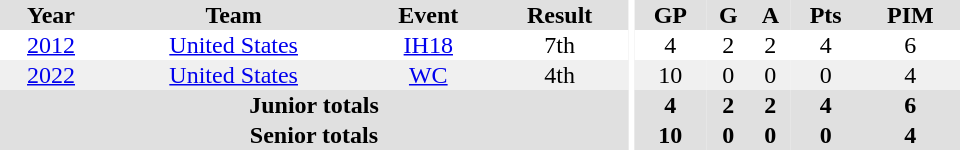<table border="0" cellpadding="1" cellspacing="0" ID="Table3" style="text-align:center; width:40em">
<tr ALIGN="center" bgcolor="#e0e0e0">
<th>Year</th>
<th>Team</th>
<th>Event</th>
<th>Result</th>
<th rowspan="99" bgcolor="#ffffff"></th>
<th>GP</th>
<th>G</th>
<th>A</th>
<th>Pts</th>
<th>PIM</th>
</tr>
<tr>
<td><a href='#'>2012</a></td>
<td><a href='#'>United States</a></td>
<td><a href='#'>IH18</a></td>
<td>7th</td>
<td>4</td>
<td>2</td>
<td>2</td>
<td>4</td>
<td>6</td>
</tr>
<tr bgcolor="#f0f0f0">
<td><a href='#'>2022</a></td>
<td><a href='#'>United States</a></td>
<td><a href='#'>WC</a></td>
<td>4th</td>
<td>10</td>
<td>0</td>
<td>0</td>
<td>0</td>
<td>4</td>
</tr>
<tr bgcolor="#e0e0e0">
<th colspan="4">Junior totals</th>
<th>4</th>
<th>2</th>
<th>2</th>
<th>4</th>
<th>6</th>
</tr>
<tr bgcolor="#e0e0e0">
<th colspan="4">Senior totals</th>
<th>10</th>
<th>0</th>
<th>0</th>
<th>0</th>
<th>4</th>
</tr>
</table>
